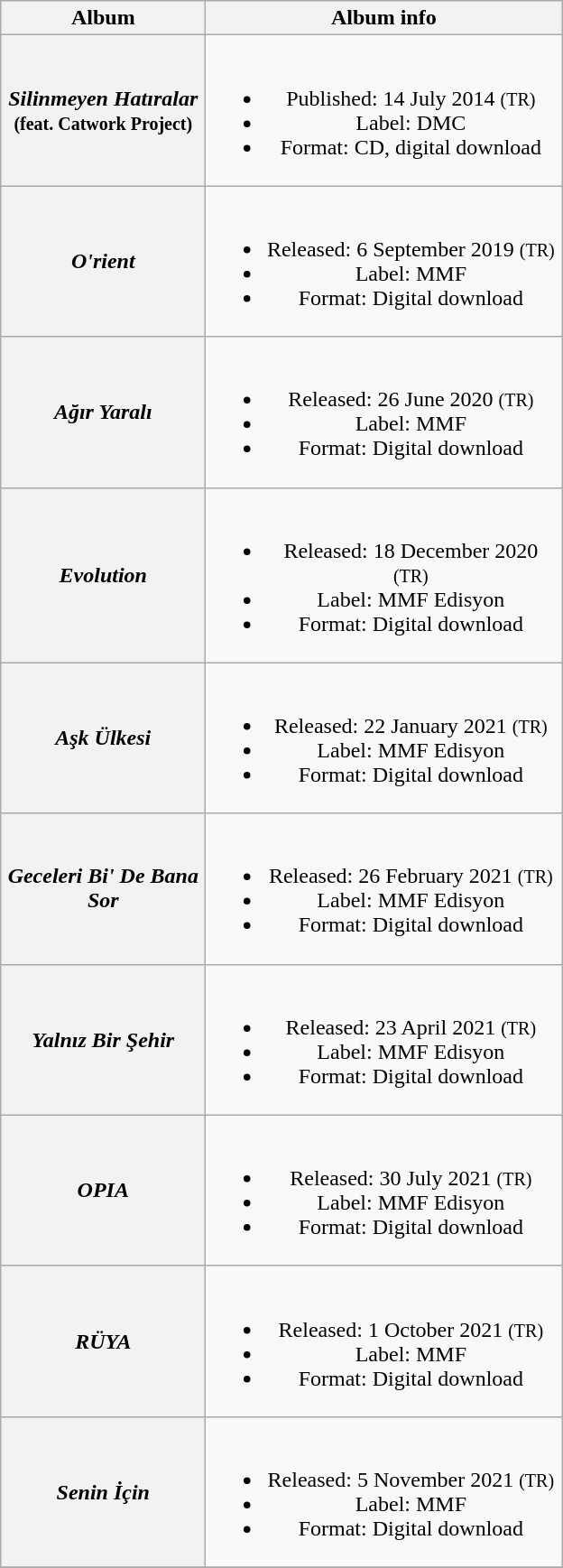<table class="wikitable plainrowheaders" style="text-align:center;" border="1">
<tr>
<th scope="col" style="width:9em;">Album</th>
<th scope="col" style="width:16em;">Album info</th>
</tr>
<tr>
<th scope="row"><em>Silinmeyen Hatıralar</em><br><small>(feat. Catwork Project)</small></th>
<td><br><ul><li>Published: 14 July 2014 <small>(TR)</small></li><li>Label: DMC</li><li>Format: CD, digital download</li></ul></td>
</tr>
<tr>
<th scope="row"><em>O'rient</em></th>
<td><br><ul><li>Released: 6 September 2019 <small>(TR)</small></li><li>Label: MMF</li><li>Format: Digital download</li></ul></td>
</tr>
<tr>
<th scope="row"><em>Ağır Yaralı</em></th>
<td><br><ul><li>Released: 26 June 2020 <small>(TR)</small></li><li>Label: MMF</li><li>Format: Digital download</li></ul></td>
</tr>
<tr>
<th scope="row"><em>Evolution</em></th>
<td><br><ul><li>Released: 18 December 2020 <small>(TR)</small></li><li>Label: MMF Edisyon</li><li>Format: Digital download</li></ul></td>
</tr>
<tr>
<th scope="row"><em>Aşk Ülkesi</em></th>
<td><br><ul><li>Released: 22 January 2021 <small>(TR)</small></li><li>Label: MMF Edisyon</li><li>Format: Digital download</li></ul></td>
</tr>
<tr>
<th scope="row"><em>Geceleri Bi' De Bana Sor</em></th>
<td><br><ul><li>Released: 26 February 2021 <small>(TR)</small></li><li>Label: MMF Edisyon</li><li>Format: Digital download</li></ul></td>
</tr>
<tr>
<th scope="row"><em>Yalnız Bir Şehir</em></th>
<td><br><ul><li>Released: 23 April 2021 <small>(TR)</small></li><li>Label: MMF Edisyon</li><li>Format: Digital download</li></ul></td>
</tr>
<tr>
<th scope="row"><em>OPIA</em></th>
<td><br><ul><li>Released: 30 July 2021 <small>(TR)</small></li><li>Label: MMF Edisyon</li><li>Format: Digital download</li></ul></td>
</tr>
<tr>
<th scope="row"><em>RÜYA</em></th>
<td><br><ul><li>Released: 1 October 2021 <small>(TR)</small></li><li>Label: MMF</li><li>Format: Digital download</li></ul></td>
</tr>
<tr>
<th scope="row"><em>Senin İçin</em></th>
<td><br><ul><li>Released: 5 November 2021 <small>(TR)</small></li><li>Label: MMF</li><li>Format: Digital download</li></ul></td>
</tr>
<tr>
</tr>
</table>
